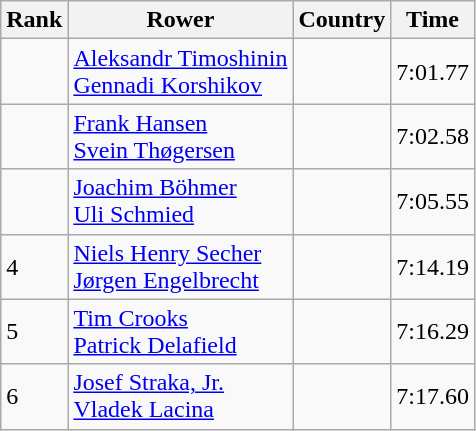<table class="wikitable sortable" style="text-align:middle">
<tr>
<th>Rank</th>
<th>Rower</th>
<th>Country</th>
<th>Time</th>
</tr>
<tr>
<td></td>
<td><a href='#'>Aleksandr Timoshinin</a><br><a href='#'>Gennadi Korshikov</a></td>
<td></td>
<td>7:01.77</td>
</tr>
<tr>
<td></td>
<td><a href='#'>Frank Hansen</a><br><a href='#'>Svein Thøgersen</a></td>
<td></td>
<td>7:02.58</td>
</tr>
<tr>
<td></td>
<td><a href='#'>Joachim Böhmer</a><br><a href='#'>Uli Schmied</a></td>
<td></td>
<td>7:05.55</td>
</tr>
<tr>
<td>4</td>
<td><a href='#'>Niels Henry Secher</a><br><a href='#'>Jørgen Engelbrecht</a></td>
<td></td>
<td>7:14.19</td>
</tr>
<tr>
<td>5</td>
<td><a href='#'>Tim Crooks</a><br><a href='#'>Patrick Delafield</a></td>
<td></td>
<td>7:16.29</td>
</tr>
<tr>
<td>6</td>
<td><a href='#'>Josef Straka, Jr.</a><br><a href='#'>Vladek Lacina</a></td>
<td></td>
<td>7:17.60</td>
</tr>
</table>
